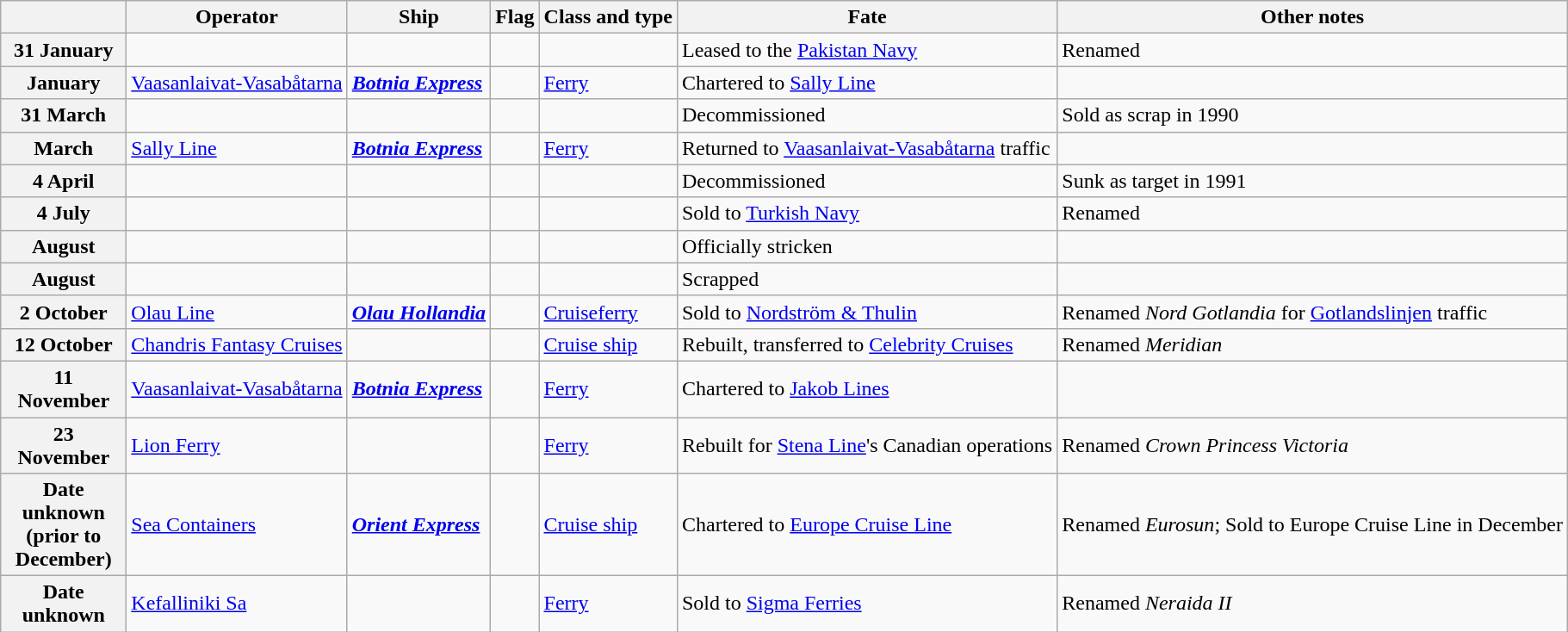<table class="wikitable">
<tr>
<th width="90"></th>
<th>Operator</th>
<th>Ship</th>
<th>Flag</th>
<th>Class and type</th>
<th>Fate</th>
<th>Other notes</th>
</tr>
<tr ---->
<th>31 January</th>
<td></td>
<td><strong></strong></td>
<td></td>
<td></td>
<td>Leased to the <a href='#'>Pakistan Navy</a></td>
<td>Renamed </td>
</tr>
<tr ---->
<th>January</th>
<td><a href='#'>Vaasanlaivat-Vasabåtarna</a></td>
<td><strong><a href='#'><em>Botnia Express</em></a></strong></td>
<td></td>
<td><a href='#'>Ferry</a></td>
<td>Chartered to <a href='#'>Sally Line</a></td>
<td></td>
</tr>
<tr ---->
<th>31 March</th>
<td></td>
<td><strong></strong></td>
<td></td>
<td></td>
<td>Decommissioned</td>
<td>Sold as scrap in 1990</td>
</tr>
<tr ---->
<th>March</th>
<td><a href='#'>Sally Line</a></td>
<td><strong><a href='#'><em>Botnia Express</em></a></strong></td>
<td></td>
<td><a href='#'>Ferry</a></td>
<td>Returned to <a href='#'>Vaasanlaivat-Vasabåtarna</a> traffic</td>
<td></td>
</tr>
<tr ---->
<th>4 April</th>
<td></td>
<td><strong></strong></td>
<td></td>
<td></td>
<td>Decommissioned</td>
<td>Sunk as target in 1991</td>
</tr>
<tr ---->
<th>4 July</th>
<td></td>
<td><strong></strong></td>
<td></td>
<td></td>
<td>Sold to <a href='#'>Turkish Navy</a></td>
<td>Renamed </td>
</tr>
<tr ---->
<th>August</th>
<td></td>
<td><strong></strong></td>
<td></td>
<td></td>
<td>Officially stricken</td>
<td></td>
</tr>
<tr ---->
<th>August</th>
<td></td>
<td><strong></strong></td>
<td></td>
<td></td>
<td>Scrapped</td>
<td></td>
</tr>
<tr ---->
<th>2 October</th>
<td><a href='#'>Olau Line</a></td>
<td><strong><a href='#'><em>Olau Hollandia</em></a></strong></td>
<td></td>
<td><a href='#'>Cruiseferry</a></td>
<td>Sold to <a href='#'>Nordström & Thulin</a></td>
<td>Renamed <em>Nord Gotlandia</em> for <a href='#'>Gotlandslinjen</a> traffic</td>
</tr>
<tr ---->
<th>12 October</th>
<td><a href='#'>Chandris Fantasy Cruises</a></td>
<td><strong></strong></td>
<td></td>
<td><a href='#'>Cruise ship</a></td>
<td>Rebuilt, transferred to <a href='#'>Celebrity Cruises</a></td>
<td>Renamed <em>Meridian</em></td>
</tr>
<tr ---->
<th>11 November</th>
<td><a href='#'>Vaasanlaivat-Vasabåtarna</a></td>
<td><strong><a href='#'><em>Botnia Express</em></a></strong></td>
<td></td>
<td><a href='#'>Ferry</a></td>
<td>Chartered to <a href='#'>Jakob Lines</a></td>
<td></td>
</tr>
<tr ---->
<th>23 November</th>
<td><a href='#'>Lion Ferry</a></td>
<td><strong></strong></td>
<td></td>
<td><a href='#'>Ferry</a></td>
<td>Rebuilt for <a href='#'>Stena Line</a>'s Canadian operations</td>
<td>Renamed <em>Crown Princess Victoria</em></td>
</tr>
<tr ---->
<th>Date unknown<br>(prior to December)</th>
<td><a href='#'>Sea Containers</a></td>
<td><strong><a href='#'><em>Orient Express</em></a></strong></td>
<td></td>
<td><a href='#'>Cruise ship</a></td>
<td>Chartered to <a href='#'>Europe Cruise Line</a></td>
<td>Renamed <em>Eurosun</em>; Sold to Europe Cruise Line in December</td>
</tr>
<tr ---->
<th>Date unknown</th>
<td><a href='#'>Kefalliniki Sa</a></td>
<td><strong></strong></td>
<td></td>
<td><a href='#'>Ferry</a></td>
<td>Sold to <a href='#'>Sigma Ferries</a></td>
<td>Renamed <em>Neraida II</em></td>
</tr>
</table>
